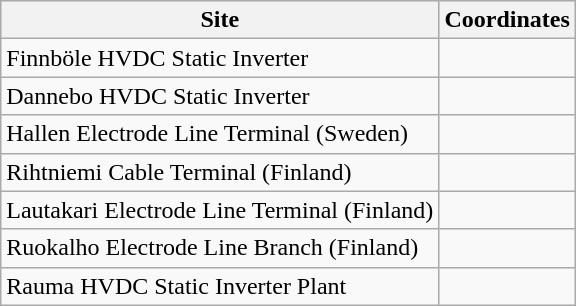<table class="wikitable sortable" style="float:left">
<tr bgcolor="#dfdfdf">
<th>Site</th>
<th>Coordinates</th>
</tr>
<tr>
<td>Finnböle HVDC Static Inverter</td>
<td></td>
</tr>
<tr>
<td>Dannebo HVDC Static Inverter</td>
<td></td>
</tr>
<tr>
<td>Hallen Electrode Line Terminal (Sweden)</td>
<td></td>
</tr>
<tr>
<td>Rihtniemi Cable Terminal (Finland)</td>
<td></td>
</tr>
<tr>
<td>Lautakari Electrode Line Terminal (Finland)</td>
<td></td>
</tr>
<tr>
<td>Ruokalho Electrode Line Branch (Finland)</td>
<td></td>
</tr>
<tr>
<td>Rauma HVDC Static Inverter Plant</td>
<td></td>
</tr>
</table>
